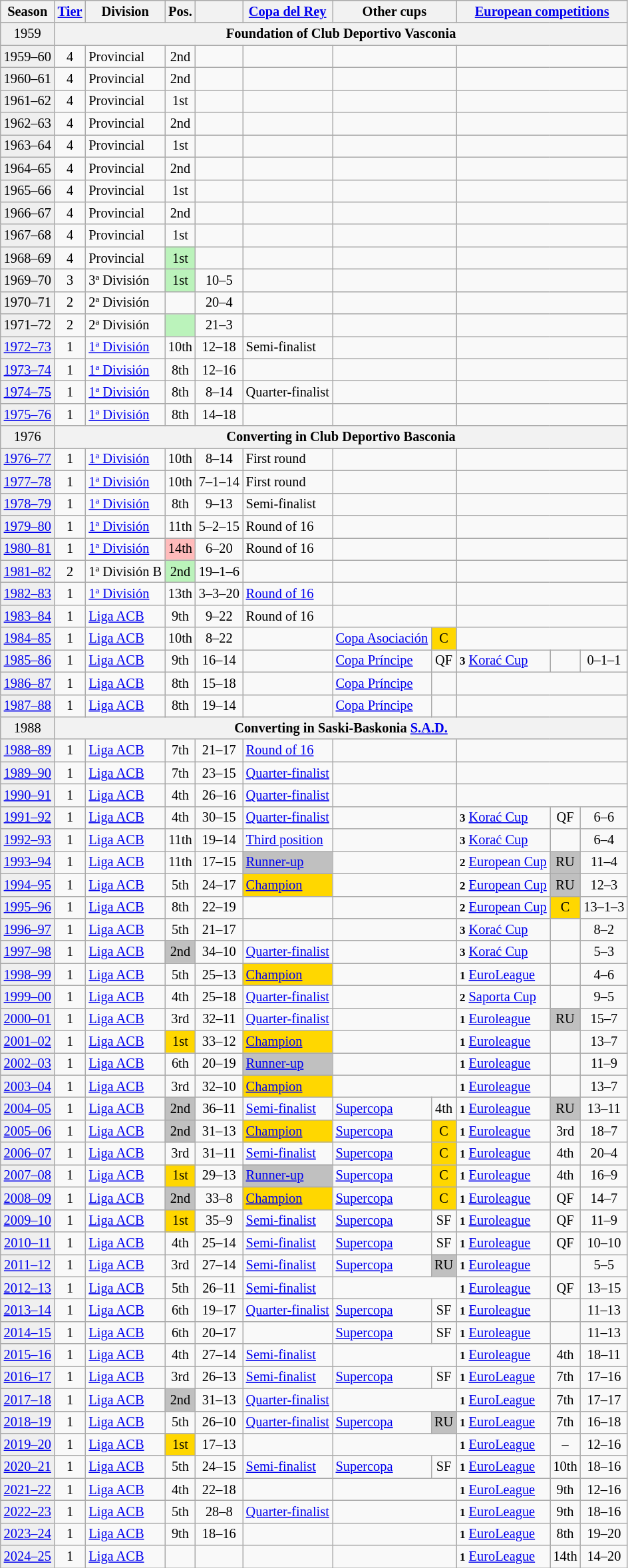<table class="wikitable" style="font-size:85%; text-align:center">
<tr>
<th>Season</th>
<th><a href='#'>Tier</a></th>
<th>Division</th>
<th>Pos.</th>
<th></th>
<th><a href='#'>Copa del Rey</a></th>
<th colspan=2>Other cups</th>
<th colspan=3><a href='#'>European competitions</a></th>
</tr>
<tr>
<td bgcolor=#efefef>1959</td>
<th colspan=12>Foundation of Club Deportivo Vasconia</th>
</tr>
<tr>
<td bgcolor=#efefef>1959–60</td>
<td>4</td>
<td align=left>Provincial</td>
<td>2nd</td>
<td></td>
<td></td>
<td colspan=2></td>
<td colspan=3></td>
</tr>
<tr>
<td bgcolor=#efefef>1960–61</td>
<td>4</td>
<td align=left>Provincial</td>
<td>2nd</td>
<td></td>
<td></td>
<td colspan=2></td>
<td colspan=3></td>
</tr>
<tr>
<td bgcolor=#efefef>1961–62</td>
<td>4</td>
<td align=left>Provincial</td>
<td>1st</td>
<td></td>
<td></td>
<td colspan=2></td>
<td colspan=3></td>
</tr>
<tr>
<td bgcolor=#efefef>1962–63</td>
<td>4</td>
<td align=left>Provincial</td>
<td>2nd</td>
<td></td>
<td></td>
<td colspan=2></td>
<td colspan=3></td>
</tr>
<tr>
<td bgcolor=#efefef>1963–64</td>
<td>4</td>
<td align=left>Provincial</td>
<td>1st</td>
<td></td>
<td></td>
<td colspan=2></td>
<td colspan=3></td>
</tr>
<tr>
<td bgcolor=#efefef>1964–65</td>
<td>4</td>
<td align=left>Provincial</td>
<td>2nd</td>
<td></td>
<td></td>
<td colspan=2></td>
<td colspan=3></td>
</tr>
<tr>
<td bgcolor=#efefef>1965–66</td>
<td>4</td>
<td align=left>Provincial</td>
<td>1st</td>
<td></td>
<td></td>
<td colspan=2></td>
<td colspan=3></td>
</tr>
<tr>
<td bgcolor=#efefef>1966–67</td>
<td>4</td>
<td align=left>Provincial</td>
<td>2nd</td>
<td></td>
<td></td>
<td colspan=2></td>
<td colspan=3></td>
</tr>
<tr>
<td bgcolor=#efefef>1967–68</td>
<td>4</td>
<td align=left>Provincial</td>
<td>1st</td>
<td></td>
<td></td>
<td colspan=2></td>
<td colspan=3></td>
</tr>
<tr>
<td bgcolor=#efefef>1968–69</td>
<td>4</td>
<td align=left>Provincial</td>
<td bgcolor=#BBF3BB>1st</td>
<td></td>
<td></td>
<td colspan=2></td>
<td colspan=3></td>
</tr>
<tr>
<td bgcolor=#efefef>1969–70</td>
<td>3</td>
<td align=left>3ª División</td>
<td bgcolor=#BBF3BB>1st</td>
<td>10–5</td>
<td></td>
<td colspan=2></td>
<td colspan=3></td>
</tr>
<tr>
<td bgcolor=#efefef>1970–71</td>
<td>2</td>
<td align=left>2ª División</td>
<td></td>
<td>20–4</td>
<td></td>
<td colspan=2></td>
<td colspan=3></td>
</tr>
<tr>
<td bgcolor=#efefef>1971–72</td>
<td>2</td>
<td align=left>2ª División</td>
<td bgcolor=#BBF3BB></td>
<td>21–3</td>
<td></td>
<td colspan=2></td>
<td colspan=3></td>
</tr>
<tr>
<td bgcolor=#efefef><a href='#'>1972–73</a></td>
<td>1</td>
<td align=left><a href='#'>1ª División</a></td>
<td>10th</td>
<td>12–18</td>
<td align=left>Semi-finalist</td>
<td colspan=2></td>
<td colspan=3></td>
</tr>
<tr>
<td bgcolor=#efefef><a href='#'>1973–74</a></td>
<td>1</td>
<td align=left><a href='#'>1ª División</a></td>
<td>8th</td>
<td>12–16</td>
<td></td>
<td colspan=2></td>
<td colspan=3></td>
</tr>
<tr>
<td bgcolor=#efefef><a href='#'>1974–75</a></td>
<td>1</td>
<td align=left><a href='#'>1ª División</a></td>
<td>8th</td>
<td>8–14</td>
<td align=left>Quarter-finalist</td>
<td colspan=2></td>
<td colspan=3></td>
</tr>
<tr>
<td bgcolor=#efefef><a href='#'>1975–76</a></td>
<td>1</td>
<td align=left><a href='#'>1ª División</a></td>
<td>8th</td>
<td>14–18</td>
<td></td>
<td colspan=2></td>
<td colspan=3></td>
</tr>
<tr>
<td bgcolor=#efefef>1976</td>
<th colspan=12>Converting in Club Deportivo Basconia</th>
</tr>
<tr>
<td bgcolor=#efefef><a href='#'>1976–77</a></td>
<td>1</td>
<td align=left><a href='#'>1ª División</a></td>
<td>10th</td>
<td>8–14</td>
<td align=left>First round</td>
<td colspan=2></td>
<td colspan=3></td>
</tr>
<tr>
<td bgcolor=#efefef><a href='#'>1977–78</a></td>
<td>1</td>
<td align=left><a href='#'>1ª División</a></td>
<td>10th</td>
<td>7–1–14</td>
<td align=left>First round</td>
<td colspan=2></td>
<td colspan=3></td>
</tr>
<tr>
<td bgcolor=#efefef><a href='#'>1978–79</a></td>
<td>1</td>
<td align=left><a href='#'>1ª División</a></td>
<td>8th</td>
<td>9–13</td>
<td align=left>Semi-finalist</td>
<td colspan=2></td>
<td colspan=3></td>
</tr>
<tr>
<td bgcolor=#efefef><a href='#'>1979–80</a></td>
<td>1</td>
<td align=left><a href='#'>1ª División</a></td>
<td>11th</td>
<td>5–2–15</td>
<td align=left>Round of 16</td>
<td colspan=2></td>
<td colspan=3></td>
</tr>
<tr>
<td bgcolor=#efefef><a href='#'>1980–81</a></td>
<td>1</td>
<td align=left><a href='#'>1ª División</a></td>
<td bgcolor=#FFBBBB>14th</td>
<td>6–20</td>
<td align=left>Round of 16</td>
<td colspan=2></td>
<td colspan=3></td>
</tr>
<tr>
<td bgcolor=#efefef><a href='#'>1981–82</a></td>
<td>2</td>
<td align=left>1ª División B</td>
<td bgcolor=#BBF3BB>2nd</td>
<td>19–1–6</td>
<td></td>
<td colspan=2></td>
<td colspan=3></td>
</tr>
<tr>
<td bgcolor=#efefef><a href='#'>1982–83</a></td>
<td>1</td>
<td align=left><a href='#'>1ª División</a></td>
<td>13th</td>
<td>3–3–20</td>
<td align=left><a href='#'>Round of 16</a></td>
<td colspan=2></td>
<td colspan=3></td>
</tr>
<tr>
<td bgcolor=#efefef><a href='#'>1983–84</a></td>
<td>1</td>
<td align=left><a href='#'>Liga ACB</a></td>
<td>9th</td>
<td>9–22</td>
<td align=left>Round of 16</td>
<td colspan=2></td>
<td colspan=3></td>
</tr>
<tr>
<td bgcolor=#efefef><a href='#'>1984–85</a></td>
<td>1</td>
<td align=left><a href='#'>Liga ACB</a></td>
<td>10th</td>
<td>8–22</td>
<td></td>
<td align=left><a href='#'>Copa Asociación</a></td>
<td bgcolor=gold>C</td>
<td colspan=3></td>
</tr>
<tr>
<td bgcolor=#efefef><a href='#'>1985–86</a></td>
<td>1</td>
<td align=left><a href='#'>Liga ACB</a></td>
<td>9th</td>
<td>16–14</td>
<td></td>
<td align=left><a href='#'>Copa Príncipe</a></td>
<td>QF</td>
<td align=left><small><strong>3</strong></small> <a href='#'>Korać Cup</a></td>
<td></td>
<td>0–1–1</td>
</tr>
<tr>
<td bgcolor=#efefef><a href='#'>1986–87</a></td>
<td>1</td>
<td align=left><a href='#'>Liga ACB</a></td>
<td>8th</td>
<td>15–18</td>
<td></td>
<td align=left><a href='#'>Copa Príncipe</a></td>
<td></td>
<td colspan=3></td>
</tr>
<tr>
<td bgcolor=#efefef><a href='#'>1987–88</a></td>
<td>1</td>
<td align=left><a href='#'>Liga ACB</a></td>
<td>8th</td>
<td>19–14</td>
<td></td>
<td align=left><a href='#'>Copa Príncipe</a></td>
<td></td>
<td colspan=3></td>
</tr>
<tr>
<td bgcolor=#efefef>1988</td>
<th colspan=12>Converting in Saski-Baskonia <a href='#'>S.A.D.</a></th>
</tr>
<tr>
<td bgcolor=#efefef><a href='#'>1988–89</a></td>
<td>1</td>
<td align=left><a href='#'>Liga ACB</a></td>
<td>7th</td>
<td>21–17</td>
<td align=left><a href='#'>Round of 16</a></td>
<td colspan=2></td>
<td colspan=3></td>
</tr>
<tr>
<td bgcolor=#efefef><a href='#'>1989–90</a></td>
<td>1</td>
<td align=left><a href='#'>Liga ACB</a></td>
<td>7th</td>
<td>23–15</td>
<td align=left><a href='#'>Quarter-finalist</a></td>
<td colspan=2></td>
<td colspan=3></td>
</tr>
<tr>
<td bgcolor=#efefef><a href='#'>1990–91</a></td>
<td>1</td>
<td align=left><a href='#'>Liga ACB</a></td>
<td>4th</td>
<td>26–16</td>
<td align=left><a href='#'>Quarter-finalist</a></td>
<td colspan=2></td>
<td colspan=3></td>
</tr>
<tr>
<td bgcolor=#efefef><a href='#'>1991–92</a></td>
<td>1</td>
<td align=left><a href='#'>Liga ACB</a></td>
<td>4th</td>
<td>30–15</td>
<td align=left><a href='#'>Quarter-finalist</a></td>
<td colspan=2></td>
<td align=left><small><strong>3</strong></small> <a href='#'>Korać Cup</a></td>
<td>QF</td>
<td>6–6</td>
</tr>
<tr>
<td bgcolor=#efefef><a href='#'>1992–93</a></td>
<td>1</td>
<td align=left><a href='#'>Liga ACB</a></td>
<td>11th</td>
<td>19–14</td>
<td align=left><a href='#'>Third position</a></td>
<td colspan=2></td>
<td align=left><small><strong>3</strong></small> <a href='#'>Korać Cup</a></td>
<td></td>
<td>6–4</td>
</tr>
<tr>
<td bgcolor=#efefef><a href='#'>1993–94</a></td>
<td>1</td>
<td align=left><a href='#'>Liga ACB</a></td>
<td>11th</td>
<td>17–15</td>
<td align=left bgcolor=silver><a href='#'>Runner-up</a></td>
<td colspan=2></td>
<td align=left><small><strong>2</strong></small> <a href='#'>European Cup</a></td>
<td bgcolor=silver>RU</td>
<td>11–4</td>
</tr>
<tr>
<td bgcolor=#efefef><a href='#'>1994–95</a></td>
<td>1</td>
<td align=left><a href='#'>Liga ACB</a></td>
<td>5th</td>
<td>24–17</td>
<td align=left bgcolor=gold><a href='#'>Champion</a></td>
<td colspan=2></td>
<td align=left><small><strong>2</strong></small> <a href='#'>European Cup</a></td>
<td bgcolor=silver>RU</td>
<td>12–3</td>
</tr>
<tr>
<td bgcolor=#efefef><a href='#'>1995–96</a></td>
<td>1</td>
<td align=left><a href='#'>Liga ACB</a></td>
<td>8th</td>
<td>22–19</td>
<td></td>
<td colspan=2></td>
<td align=left><small><strong>2</strong></small> <a href='#'>European Cup</a></td>
<td bgcolor=gold>C</td>
<td>13–1–3</td>
</tr>
<tr>
<td bgcolor=#efefef><a href='#'>1996–97</a></td>
<td>1</td>
<td align=left><a href='#'>Liga ACB</a></td>
<td>5th</td>
<td>21–17</td>
<td></td>
<td colspan=2></td>
<td align=left><small><strong>3</strong></small> <a href='#'>Korać Cup</a></td>
<td></td>
<td>8–2</td>
</tr>
<tr>
<td bgcolor=#efefef><a href='#'>1997–98</a></td>
<td>1</td>
<td align=left><a href='#'>Liga ACB</a></td>
<td bgcolor=silver>2nd</td>
<td>34–10</td>
<td align=left><a href='#'>Quarter-finalist</a></td>
<td colspan=2></td>
<td align=left><small><strong>3</strong></small> <a href='#'>Korać Cup</a></td>
<td></td>
<td>5–3</td>
</tr>
<tr>
<td bgcolor=#efefef><a href='#'>1998–99</a></td>
<td>1</td>
<td align=left><a href='#'>Liga ACB</a></td>
<td>5th</td>
<td>25–13</td>
<td bgcolor=gold align=left><a href='#'>Champion</a></td>
<td colspan=2></td>
<td align=left><small><strong>1</strong></small> <a href='#'>EuroLeague</a></td>
<td></td>
<td>4–6</td>
</tr>
<tr>
<td bgcolor=#efefef><a href='#'>1999–00</a></td>
<td>1</td>
<td align=left><a href='#'>Liga ACB</a></td>
<td>4th</td>
<td>25–18</td>
<td align=left><a href='#'>Quarter-finalist</a></td>
<td colspan=2></td>
<td align=left><small><strong>2</strong></small> <a href='#'>Saporta Cup</a></td>
<td></td>
<td>9–5</td>
</tr>
<tr>
<td bgcolor=#efefef><a href='#'>2000–01</a></td>
<td>1</td>
<td align=left><a href='#'>Liga ACB</a></td>
<td>3rd</td>
<td>32–11</td>
<td align=left><a href='#'>Quarter-finalist</a></td>
<td colspan=2></td>
<td align=left><small><strong>1</strong></small> <a href='#'>Euroleague</a></td>
<td bgcolor=silver>RU</td>
<td>15–7</td>
</tr>
<tr>
<td bgcolor=#efefef><a href='#'>2001–02</a></td>
<td>1</td>
<td align=left><a href='#'>Liga ACB</a></td>
<td bgcolor=gold>1st</td>
<td>33–12</td>
<td bgcolor=gold align=left><a href='#'>Champion</a></td>
<td colspan=2></td>
<td align=left><small><strong>1</strong></small> <a href='#'>Euroleague</a></td>
<td></td>
<td>13–7</td>
</tr>
<tr>
<td bgcolor=#efefef><a href='#'>2002–03</a></td>
<td>1</td>
<td align=left><a href='#'>Liga ACB</a></td>
<td>6th</td>
<td>20–19</td>
<td align=left bgcolor=silver><a href='#'>Runner-up</a></td>
<td colspan=2></td>
<td align=left><small><strong>1</strong></small> <a href='#'>Euroleague</a></td>
<td></td>
<td>11–9</td>
</tr>
<tr>
<td bgcolor=#efefef><a href='#'>2003–04</a></td>
<td>1</td>
<td align=left><a href='#'>Liga ACB</a></td>
<td>3rd</td>
<td>32–10</td>
<td bgcolor=gold align=left><a href='#'>Champion</a></td>
<td colspan=2></td>
<td align=left><small><strong>1</strong></small> <a href='#'>Euroleague</a></td>
<td></td>
<td>13–7</td>
</tr>
<tr>
<td bgcolor=#efefef><a href='#'>2004–05</a></td>
<td>1</td>
<td align=left><a href='#'>Liga ACB</a></td>
<td bgcolor=silver>2nd</td>
<td>36–11</td>
<td align=left><a href='#'>Semi-finalist</a></td>
<td align=left><a href='#'>Supercopa</a></td>
<td>4th</td>
<td align=left><small><strong>1</strong></small> <a href='#'>Euroleague</a></td>
<td bgcolor=silver>RU</td>
<td>13–11</td>
</tr>
<tr>
<td bgcolor=#efefef><a href='#'>2005–06</a></td>
<td>1</td>
<td align=left><a href='#'>Liga ACB</a></td>
<td bgcolor=silver>2nd</td>
<td>31–13</td>
<td align=left bgcolor=gold><a href='#'>Champion</a></td>
<td align=left><a href='#'>Supercopa</a></td>
<td bgcolor=gold>C</td>
<td align=left><small><strong>1</strong></small> <a href='#'>Euroleague</a></td>
<td>3rd</td>
<td>18–7</td>
</tr>
<tr>
<td bgcolor=#efefef><a href='#'>2006–07</a></td>
<td>1</td>
<td align=left><a href='#'>Liga ACB</a></td>
<td>3rd</td>
<td>31–11</td>
<td align=left><a href='#'>Semi-finalist</a></td>
<td align=left><a href='#'>Supercopa</a></td>
<td bgcolor=gold>C</td>
<td align=left><small><strong>1</strong></small> <a href='#'>Euroleague</a></td>
<td>4th</td>
<td>20–4</td>
</tr>
<tr>
<td bgcolor=#efefef><a href='#'>2007–08</a></td>
<td>1</td>
<td align=left><a href='#'>Liga ACB</a></td>
<td bgcolor=gold>1st</td>
<td>29–13</td>
<td align=left bgcolor=silver><a href='#'>Runner-up</a></td>
<td align=left><a href='#'>Supercopa</a></td>
<td bgcolor=gold>C</td>
<td align=left><small><strong>1</strong></small> <a href='#'>Euroleague</a></td>
<td>4th</td>
<td>16–9</td>
</tr>
<tr>
<td bgcolor=#efefef><a href='#'>2008–09</a></td>
<td>1</td>
<td align=left><a href='#'>Liga ACB</a></td>
<td bgcolor=silver>2nd</td>
<td>33–8</td>
<td align=left bgcolor=gold><a href='#'>Champion</a></td>
<td align=left><a href='#'>Supercopa</a></td>
<td bgcolor=gold>C</td>
<td align=left><small><strong>1</strong></small> <a href='#'>Euroleague</a></td>
<td>QF</td>
<td>14–7</td>
</tr>
<tr>
<td bgcolor=#efefef><a href='#'>2009–10</a></td>
<td>1</td>
<td align=left><a href='#'>Liga ACB</a></td>
<td bgcolor=gold>1st</td>
<td>35–9</td>
<td align=left><a href='#'>Semi-finalist</a></td>
<td align=left><a href='#'>Supercopa</a></td>
<td>SF</td>
<td align=left><small><strong>1</strong></small> <a href='#'>Euroleague</a></td>
<td>QF</td>
<td>11–9</td>
</tr>
<tr>
<td bgcolor=#efefef><a href='#'>2010–11</a></td>
<td>1</td>
<td align=left><a href='#'>Liga ACB</a></td>
<td>4th</td>
<td>25–14</td>
<td align=left><a href='#'>Semi-finalist</a></td>
<td align=left><a href='#'>Supercopa</a></td>
<td>SF</td>
<td align=left><small><strong>1</strong></small> <a href='#'>Euroleague</a></td>
<td>QF</td>
<td>10–10</td>
</tr>
<tr>
<td bgcolor=#efefef><a href='#'>2011–12</a></td>
<td>1</td>
<td align=left><a href='#'>Liga ACB</a></td>
<td>3rd</td>
<td>27–14</td>
<td align=left><a href='#'>Semi-finalist</a></td>
<td align=left><a href='#'>Supercopa</a></td>
<td bgcolor=silver>RU</td>
<td align=left><small><strong>1</strong></small> <a href='#'>Euroleague</a></td>
<td></td>
<td>5–5</td>
</tr>
<tr>
<td bgcolor=#efefef><a href='#'>2012–13</a></td>
<td>1</td>
<td align=left><a href='#'>Liga ACB</a></td>
<td>5th</td>
<td>26–11</td>
<td align=left><a href='#'>Semi-finalist</a></td>
<td colspan=2></td>
<td align=left><small><strong>1</strong></small> <a href='#'>Euroleague</a></td>
<td>QF</td>
<td>13–15</td>
</tr>
<tr>
<td bgcolor=#efefef><a href='#'>2013–14</a></td>
<td>1</td>
<td align=left><a href='#'>Liga ACB</a></td>
<td>6th</td>
<td>19–17</td>
<td align=left><a href='#'>Quarter-finalist</a></td>
<td align=left><a href='#'>Supercopa</a></td>
<td>SF</td>
<td align=left><small><strong>1</strong></small> <a href='#'>Euroleague</a></td>
<td></td>
<td>11–13</td>
</tr>
<tr>
<td bgcolor=#efefef><a href='#'>2014–15</a></td>
<td>1</td>
<td align=left><a href='#'>Liga ACB</a></td>
<td>6th</td>
<td>20–17</td>
<td></td>
<td align=left><a href='#'>Supercopa</a></td>
<td>SF</td>
<td align=left><small><strong>1</strong></small> <a href='#'>Euroleague</a></td>
<td></td>
<td>11–13</td>
</tr>
<tr>
<td bgcolor=#efefef><a href='#'>2015–16</a></td>
<td>1</td>
<td align=left><a href='#'>Liga ACB</a></td>
<td>4th</td>
<td>27–14</td>
<td align=left><a href='#'>Semi-finalist</a></td>
<td colspan=2></td>
<td align=left><small><strong>1</strong></small> <a href='#'>Euroleague</a></td>
<td>4th</td>
<td>18–11</td>
</tr>
<tr>
<td bgcolor=#efefef><a href='#'>2016–17</a></td>
<td>1</td>
<td align=left><a href='#'>Liga ACB</a></td>
<td>3rd</td>
<td>26–13</td>
<td align=left><a href='#'>Semi-finalist</a></td>
<td align=left><a href='#'>Supercopa</a></td>
<td>SF</td>
<td align=left><small><strong>1</strong></small> <a href='#'>EuroLeague</a></td>
<td>7th</td>
<td>17–16</td>
</tr>
<tr>
<td bgcolor=#efefef><a href='#'>2017–18</a></td>
<td>1</td>
<td align=left><a href='#'>Liga ACB</a></td>
<td bgcolor=silver>2nd</td>
<td>31–13</td>
<td align=left><a href='#'>Quarter-finalist</a></td>
<td colspan=2></td>
<td align=left><small><strong>1</strong></small> <a href='#'>EuroLeague</a></td>
<td>7th</td>
<td>17–17</td>
</tr>
<tr>
<td bgcolor=#efefef><a href='#'>2018–19</a></td>
<td>1</td>
<td align=left><a href='#'>Liga ACB</a></td>
<td>5th</td>
<td>26–10</td>
<td align=left><a href='#'>Quarter-finalist</a></td>
<td align=left><a href='#'>Supercopa</a></td>
<td bgcolor=silver>RU</td>
<td align=left><small><strong>1</strong></small> <a href='#'>EuroLeague</a></td>
<td>7th</td>
<td>16–18</td>
</tr>
<tr>
<td bgcolor=#efefef><a href='#'>2019–20</a></td>
<td>1</td>
<td align=left><a href='#'>Liga ACB</a></td>
<td bgcolor=gold>1st</td>
<td>17–13</td>
<td align=left></td>
<td colspan=2></td>
<td align=left><small><strong>1</strong></small> <a href='#'>EuroLeague</a></td>
<td>–</td>
<td>12–16</td>
</tr>
<tr>
<td bgcolor=#efefef><a href='#'>2020–21</a></td>
<td>1</td>
<td align=left><a href='#'>Liga ACB</a></td>
<td>5th</td>
<td>24–15</td>
<td align=left><a href='#'>Semi-finalist</a></td>
<td align=left><a href='#'>Supercopa</a></td>
<td>SF</td>
<td align=left><small><strong>1</strong></small> <a href='#'>EuroLeague</a></td>
<td>10th</td>
<td>18–16</td>
</tr>
<tr>
<td bgcolor=#efefef><a href='#'>2021–22</a></td>
<td>1</td>
<td align=left><a href='#'>Liga ACB</a></td>
<td>4th</td>
<td>22–18</td>
<td align=left></td>
<td colspan=2></td>
<td align=left><small><strong>1</strong></small> <a href='#'>EuroLeague</a></td>
<td>9th</td>
<td>12–16</td>
</tr>
<tr>
<td bgcolor=#efefef><a href='#'>2022–23</a></td>
<td>1</td>
<td align=left><a href='#'>Liga ACB</a></td>
<td>5th</td>
<td>28–8</td>
<td align=left><a href='#'>Quarter-finalist</a></td>
<td colspan=2></td>
<td align=left><small><strong>1</strong></small> <a href='#'>EuroLeague</a></td>
<td>9th</td>
<td>18–16</td>
</tr>
<tr>
<td bgcolor=#efefef><a href='#'>2023–24</a></td>
<td>1</td>
<td align=left><a href='#'>Liga ACB</a></td>
<td>9th</td>
<td>18–16</td>
<td align=left></td>
<td colspan=2></td>
<td align=left><small><strong>1</strong></small> <a href='#'>EuroLeague</a></td>
<td>8th</td>
<td>19–20</td>
</tr>
<tr>
<td bgcolor=#efefef><a href='#'>2024–25</a></td>
<td>1</td>
<td align=left><a href='#'>Liga ACB</a></td>
<td></td>
<td></td>
<td align=left></td>
<td colspan=2></td>
<td align=left><small><strong>1</strong></small> <a href='#'>EuroLeague</a></td>
<td>14th</td>
<td>14–20</td>
</tr>
</table>
